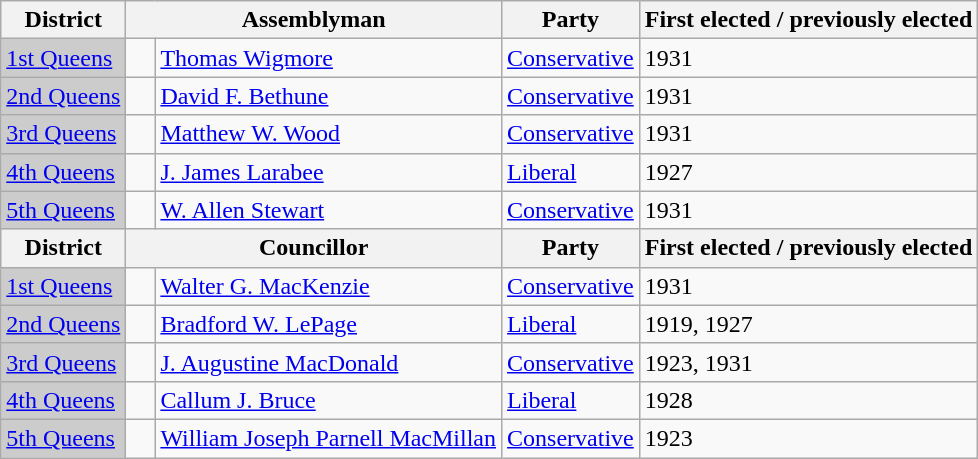<table class="wikitable sortable">
<tr>
<th>District</th>
<th colspan="2">Assemblyman</th>
<th>Party</th>
<th>First elected / previously elected</th>
</tr>
<tr>
<td bgcolor="CCCCCC"><a href='#'>1st Queens</a></td>
<td>   </td>
<td><a href='#'>Thomas Wigmore</a></td>
<td><a href='#'>Conservative</a></td>
<td>1931</td>
</tr>
<tr>
<td bgcolor="CCCCCC"><a href='#'>2nd Queens</a></td>
<td>   </td>
<td><a href='#'>David F. Bethune</a></td>
<td><a href='#'>Conservative</a></td>
<td>1931</td>
</tr>
<tr>
<td bgcolor="CCCCCC"><a href='#'>3rd Queens</a></td>
<td>   </td>
<td><a href='#'>Matthew W. Wood</a></td>
<td><a href='#'>Conservative</a></td>
<td>1931</td>
</tr>
<tr>
<td bgcolor="CCCCCC"><a href='#'>4th Queens</a></td>
<td>   </td>
<td><a href='#'>J. James Larabee</a></td>
<td><a href='#'>Liberal</a></td>
<td>1927</td>
</tr>
<tr>
<td bgcolor="CCCCCC"><a href='#'>5th Queens</a></td>
<td>   </td>
<td><a href='#'>W. Allen Stewart</a></td>
<td><a href='#'>Conservative</a></td>
<td>1931</td>
</tr>
<tr>
<th>District</th>
<th colspan="2">Councillor</th>
<th>Party</th>
<th>First elected / previously elected</th>
</tr>
<tr>
<td bgcolor="CCCCCC"><a href='#'>1st Queens</a></td>
<td>   </td>
<td><a href='#'>Walter G. MacKenzie</a></td>
<td><a href='#'>Conservative</a></td>
<td>1931</td>
</tr>
<tr>
<td bgcolor="CCCCCC"><a href='#'>2nd Queens</a></td>
<td>   </td>
<td><a href='#'>Bradford W. LePage</a></td>
<td><a href='#'>Liberal</a></td>
<td>1919, 1927</td>
</tr>
<tr>
<td bgcolor="CCCCCC"><a href='#'>3rd Queens</a></td>
<td>   </td>
<td><a href='#'>J. Augustine MacDonald</a></td>
<td><a href='#'>Conservative</a></td>
<td>1923, 1931</td>
</tr>
<tr>
<td bgcolor="CCCCCC"><a href='#'>4th Queens</a></td>
<td>   </td>
<td><a href='#'>Callum J. Bruce</a></td>
<td><a href='#'>Liberal</a></td>
<td>1928</td>
</tr>
<tr>
<td bgcolor="CCCCCC"><a href='#'>5th Queens</a></td>
<td>   </td>
<td><a href='#'>William Joseph Parnell MacMillan</a></td>
<td><a href='#'>Conservative</a></td>
<td>1923</td>
</tr>
</table>
